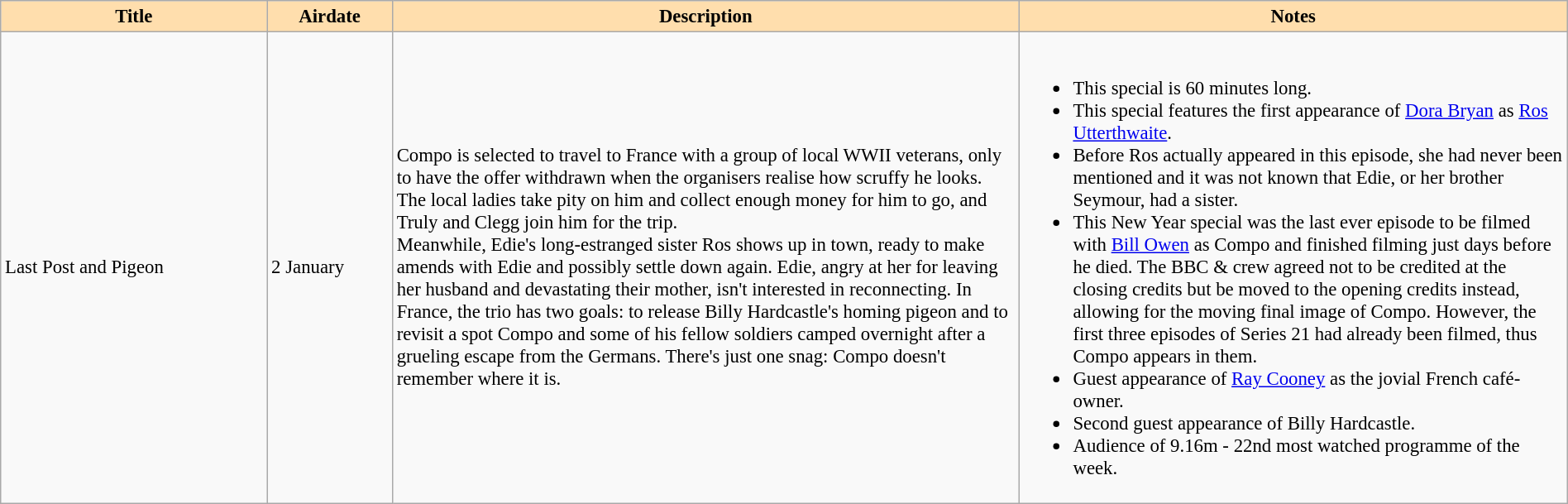<table class="wikitable" width=100% border=1 style="font-size: 95%">
<tr>
<th style="background:#ffdead" width=17%>Title</th>
<th style="background:#ffdead" width=8%>Airdate</th>
<th style="background:#ffdead" width=40%>Description</th>
<th style="background:#ffdead" width=35%>Notes</th>
</tr>
<tr>
<td>Last Post and Pigeon</td>
<td>2 January</td>
<td>Compo is selected to travel to France with a group of local WWII veterans, only to have the offer withdrawn when the organisers realise how scruffy he looks. The local ladies take pity on him and collect enough money for him to go, and Truly and Clegg join him for the trip.<br>Meanwhile, Edie's long-estranged sister Ros shows up in town, ready to make amends with Edie and possibly settle down again. Edie, angry at her for leaving her husband and devastating their mother, isn't interested in reconnecting.
In France, the trio has two goals: to release Billy Hardcastle's homing pigeon and to revisit a spot Compo and some of his fellow soldiers camped overnight after a grueling escape from the Germans. There's just one snag: Compo doesn't remember where it is.</td>
<td><br><ul><li>This special is 60 minutes long.</li><li>This special features the first appearance of <a href='#'>Dora Bryan</a> as <a href='#'>Ros Utterthwaite</a>.</li><li>Before Ros actually appeared in this episode, she had never been mentioned and it was not known that Edie, or her brother Seymour, had a sister.</li><li>This New Year special was the last ever episode to be filmed with <a href='#'>Bill Owen</a> as Compo and finished filming just days before he died. The BBC & crew agreed not to be credited at the closing credits but be moved to the opening credits instead, allowing for the moving final image of Compo. However, the first three episodes of Series 21 had already been filmed, thus Compo appears in them.</li><li>Guest appearance of <a href='#'>Ray Cooney</a> as the jovial French café-owner.</li><li>Second guest appearance of Billy Hardcastle.</li><li>Audience of 9.16m - 22nd most watched programme of the week.</li></ul></td>
</tr>
</table>
